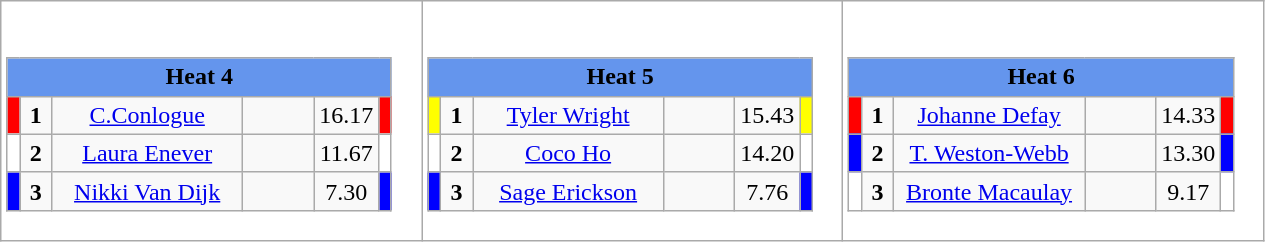<table class="wikitable" style="background:#fff;">
<tr>
<td><div><br><table class="wikitable">
<tr>
<td colspan="6"  style="text-align:center; background:#6495ed;"><strong>Heat 4</strong></td>
</tr>
<tr>
<td style="width:01px; background: #f00;"></td>
<td style="width:14px; text-align:center;"><strong>1</strong></td>
<td style="width:120px; text-align:center;"><a href='#'>C.Conlogue</a></td>
<td style="width:40px; text-align:center;"></td>
<td style="width:20px; text-align:center;">16.17</td>
<td style="width:01px; background: #f00;"></td>
</tr>
<tr>
<td style="width:01px; background: #fff;"></td>
<td style="width:14px; text-align:center;"><strong>2</strong></td>
<td style="width:120px; text-align:center;"><a href='#'>Laura Enever</a></td>
<td style="width:40px; text-align:center;"></td>
<td style="width:20px; text-align:center;">11.67</td>
<td style="width:01px; background: #fff;"></td>
</tr>
<tr>
<td style="width:01px; background: #00f;"></td>
<td style="width:14px; text-align:center;"><strong>3</strong></td>
<td style="width:120px; text-align:center;"><a href='#'>Nikki Van Dijk</a></td>
<td style="width:40px; text-align:center;"></td>
<td style="width:20px; text-align:center;">7.30</td>
<td style="width:01px; background: #00f;"></td>
</tr>
</table>
</div></td>
<td><div><br><table class="wikitable">
<tr>
<td colspan="6"  style="text-align:center; background:#6495ed;"><strong>Heat 5</strong></td>
</tr>
<tr>
<td style="width:01px; background: #ff0;"></td>
<td style="width:14px; text-align:center;"><strong>1</strong></td>
<td style="width:120px; text-align:center;"><a href='#'>Tyler Wright</a></td>
<td style="width:40px; text-align:center;"></td>
<td style="width:20px; text-align:center;">15.43</td>
<td style="width:01px; background: #ff0;"></td>
</tr>
<tr>
<td style="width:01px; background: #fff;"></td>
<td style="width:14px; text-align:center;"><strong>2</strong></td>
<td style="width:120px; text-align:center;"><a href='#'>Coco Ho</a></td>
<td style="width:40px; text-align:center;"></td>
<td style="width:20px; text-align:center;">14.20</td>
<td style="width:01px; background: #fff;"></td>
</tr>
<tr>
<td style="width:01px; background: #00f;"></td>
<td style="width:14px; text-align:center;"><strong>3</strong></td>
<td style="width:120px; text-align:center;"><a href='#'>Sage Erickson</a></td>
<td style="width:40px; text-align:center;"></td>
<td style="width:20px; text-align:center;">7.76</td>
<td style="width:01px; background: #00f;"></td>
</tr>
</table>
</div></td>
<td><div><br><table class="wikitable">
<tr>
<td colspan="6"  style="text-align:center; background:#6495ed;"><strong>Heat 6</strong></td>
</tr>
<tr>
<td style="width:01px; background: #f00;"></td>
<td style="width:14px; text-align:center;"><strong>1</strong></td>
<td style="width:120px; text-align:center;"><a href='#'>Johanne Defay</a></td>
<td style="width:40px; text-align:center;"></td>
<td style="width:20px; text-align:center;">14.33</td>
<td style="width:01px; background: #f00;"></td>
</tr>
<tr>
<td style="width:01px; background: #00f;"></td>
<td style="width:14px; text-align:center;"><strong>2</strong></td>
<td style="width:120px; text-align:center;"><a href='#'>T. Weston-Webb</a></td>
<td style="width:40px; text-align:center;"></td>
<td style="width:20px; text-align:center;">13.30</td>
<td style="width:01px; background: #00f;"></td>
</tr>
<tr>
<td style="width:01px; background: #fff;"></td>
<td style="width:14px; text-align:center;"><strong>3</strong></td>
<td style="width:120px; text-align:center;"><a href='#'>Bronte Macaulay</a></td>
<td style="width:40px; text-align:center;"></td>
<td style="width:20px; text-align:center;">9.17</td>
<td style="width:01px; background: #fff;"></td>
</tr>
</table>
</div></td>
</tr>
</table>
